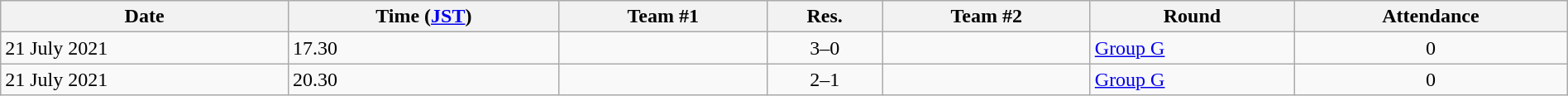<table class="wikitable" style="text-align:left; width:100%;">
<tr>
<th>Date</th>
<th>Time (<a href='#'>JST</a>)</th>
<th>Team #1</th>
<th>Res.</th>
<th>Team #2</th>
<th>Round</th>
<th>Attendance</th>
</tr>
<tr>
<td>21 July 2021</td>
<td>17.30</td>
<td></td>
<td style="text-align:center;">3–0</td>
<td></td>
<td><a href='#'>Group G</a></td>
<td style="text-align:center;">0</td>
</tr>
<tr>
<td>21 July 2021</td>
<td>20.30</td>
<td></td>
<td style="text-align:center;">2–1</td>
<td></td>
<td><a href='#'>Group G</a></td>
<td style="text-align:center;">0</td>
</tr>
</table>
